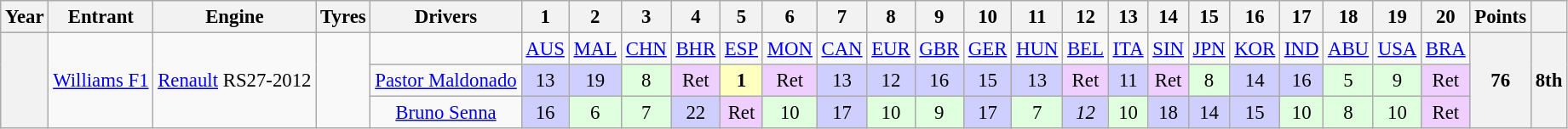<table class="wikitable" style="text-align:center; font-size:95%">
<tr>
<th>Year</th>
<th>Entrant</th>
<th>Engine</th>
<th>Tyres</th>
<th>Drivers</th>
<th>1</th>
<th>2</th>
<th>3</th>
<th>4</th>
<th>5</th>
<th>6</th>
<th>7</th>
<th>8</th>
<th>9</th>
<th>10</th>
<th>11</th>
<th>12</th>
<th>13</th>
<th>14</th>
<th>15</th>
<th>16</th>
<th>17</th>
<th>18</th>
<th>19</th>
<th>20</th>
<th>Points</th>
<th></th>
</tr>
<tr>
<th rowspan=3></th>
<td rowspan=3><a href='#'>Williams F1</a></td>
<td rowspan=3><a href='#'>Renault</a> RS27-2012</td>
<td rowspan=3></td>
<td></td>
<td><a href='#'>AUS</a></td>
<td><a href='#'>MAL</a></td>
<td><a href='#'>CHN</a></td>
<td><a href='#'>BHR</a></td>
<td><a href='#'>ESP</a></td>
<td><a href='#'>MON</a></td>
<td><a href='#'>CAN</a></td>
<td><a href='#'>EUR</a></td>
<td><a href='#'>GBR</a></td>
<td><a href='#'>GER</a></td>
<td><a href='#'>HUN</a></td>
<td><a href='#'>BEL</a></td>
<td><a href='#'>ITA</a></td>
<td><a href='#'>SIN</a></td>
<td><a href='#'>JPN</a></td>
<td><a href='#'>KOR</a></td>
<td><a href='#'>IND</a></td>
<td><a href='#'>ABU</a></td>
<td><a href='#'>USA</a></td>
<td><a href='#'>BRA</a></td>
<th rowspan="3">76</th>
<th rowspan="3">8th</th>
</tr>
<tr>
<td><a href='#'>Pastor Maldonado</a></td>
<td style="background:#CFCFFF;">13</td>
<td style="background:#cfcfff;">19</td>
<td style="background:#DFFFDF;">8</td>
<td style="background:#efcfff;">Ret</td>
<td style="background:#ffffbf;"><strong>1</strong></td>
<td style="background:#efcfff;">Ret</td>
<td style="background:#CFCFFF;">13</td>
<td style="background:#CFCFFF;">12</td>
<td style="background:#CFCFFF;">16</td>
<td style="background:#CFCFFF;">15</td>
<td style="background:#cfcfff;">13</td>
<td style="background:#efcfff;">Ret</td>
<td style="background:#CFCFFF;">11</td>
<td style="background:#efcfff;">Ret</td>
<td style="background:#DFFFDF;">8</td>
<td style="background:#CFCFFF;">14</td>
<td style="background:#CFCFFF;">16</td>
<td style="background:#DFFFDF;">5</td>
<td style="background:#DFFFDF;">9</td>
<td style="background:#efcfff;">Ret</td>
</tr>
<tr>
<td><a href='#'>Bruno Senna</a></td>
<td style="background:#CFCFFF;">16</td>
<td style="background:#DFFFDF;">6</td>
<td style="background:#DFFFDF;">7</td>
<td style="background:#CFCFFF;">22</td>
<td style="background:#efcfff;">Ret</td>
<td style="background:#DFFFDF;">10</td>
<td style="background:#CFCFFF;">17</td>
<td style="background:#DFFFDF;">10</td>
<td style="background:#DFFFDF;">9</td>
<td style="background:#CFCFFF;">17</td>
<td style="background:#DFFFDF;">7</td>
<td style="background:#CFCFFF;"><em>12</em></td>
<td style="background:#DFFFDF;">10</td>
<td style="background:#CFCFFF;">18</td>
<td style="background:#CFCFFF;">14</td>
<td style="background:#CFCFFF;">15</td>
<td style="background:#DFFFDF;">10</td>
<td style="background:#DFFFDF;">8</td>
<td style="background:#DFFFDF;">10</td>
<td style="background:#efcfff;">Ret</td>
</tr>
</table>
